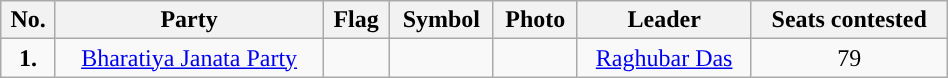<table class="wikitable" style="width:50%;">
<tr>
<th>No.</th>
<th>Party</th>
<th>Flag</th>
<th>Symbol</th>
<th>Photo</th>
<th>Leader</th>
<th>Seats contested</th>
</tr>
<tr>
<td ! style="text-align:center; background:"><strong>1.</strong></td>
<td ! style="text-align:center"><a href='#'>Bharatiya Janata Party</a></td>
<td></td>
<td></td>
<td></td>
<td style="text-align:center"><a href='#'>Raghubar Das</a></td>
<td style="text-align:center">79</td>
</tr>
</table>
